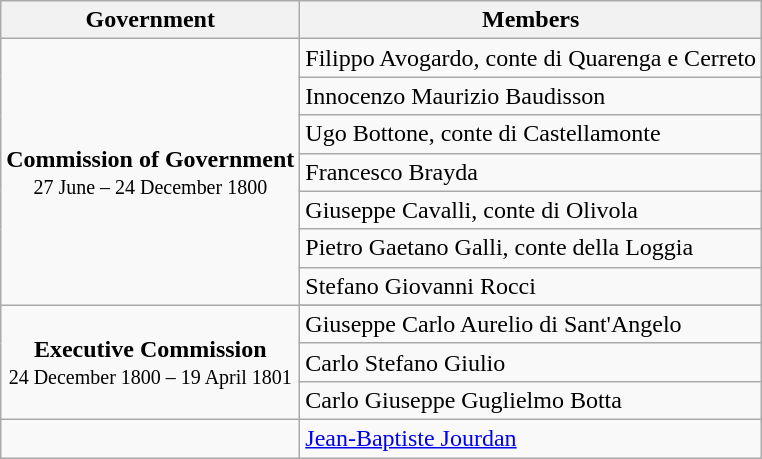<table class="wikitable">
<tr>
<th>Government</th>
<th>Members</th>
</tr>
<tr>
<td rowspan="7" style="text-align:center;"><strong>Commission of Government</strong><br><small>27 June – 24 December 1800</small></td>
<td>Filippo Avogardo, conte di Quarenga e Cerreto</td>
</tr>
<tr>
<td>Innocenzo Maurizio Baudisson</td>
</tr>
<tr>
<td>Ugo Bottone, conte di Castellamonte</td>
</tr>
<tr>
<td>Francesco Brayda</td>
</tr>
<tr>
<td>Giuseppe Cavalli, conte di Olivola</td>
</tr>
<tr>
<td>Pietro Gaetano Galli, conte della Loggia</td>
</tr>
<tr>
<td>Stefano Giovanni Rocci</td>
</tr>
<tr>
<td rowspan="4" style="text-align:center;"><strong>Executive Commission</strong><br><small>24 December 1800 – 19 April 1801</small></td>
</tr>
<tr>
<td>Giuseppe Carlo Aurelio di Sant'Angelo</td>
</tr>
<tr>
<td>Carlo Stefano Giulio</td>
</tr>
<tr>
<td>Carlo Giuseppe Guglielmo Botta</td>
</tr>
<tr>
<td></td>
<td><a href='#'>Jean-Baptiste Jourdan</a></td>
</tr>
</table>
